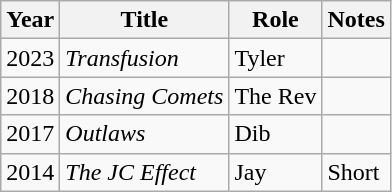<table class="wikitable sortable">
<tr>
<th>Year</th>
<th>Title</th>
<th>Role</th>
<th>Notes</th>
</tr>
<tr>
<td>2023</td>
<td><em>Transfusion</em></td>
<td>Tyler</td>
<td></td>
</tr>
<tr>
<td>2018</td>
<td><em>Chasing Comets</em></td>
<td>The Rev</td>
<td></td>
</tr>
<tr>
<td>2017</td>
<td><em>Outlaws</em></td>
<td>Dib</td>
<td></td>
</tr>
<tr>
<td>2014</td>
<td><em>The JC Effect</em></td>
<td>Jay</td>
<td>Short</td>
</tr>
</table>
